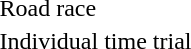<table>
<tr>
<td>Road race<br></td>
<td></td>
<td></td>
<td></td>
</tr>
<tr>
<td>Individual time trial<br></td>
<td></td>
<td></td>
<td></td>
</tr>
</table>
